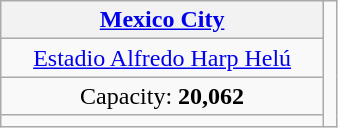<table class="wikitable" style="text-align:center" width=225>
<tr>
<th> <strong><a href='#'>Mexico City</a></strong></th>
<td rowspan=4></td>
</tr>
<tr>
<td><a href='#'>Estadio Alfredo Harp Helú</a></td>
</tr>
<tr>
<td>Capacity: <strong>20,062</strong></td>
</tr>
<tr>
<td></td>
</tr>
</table>
